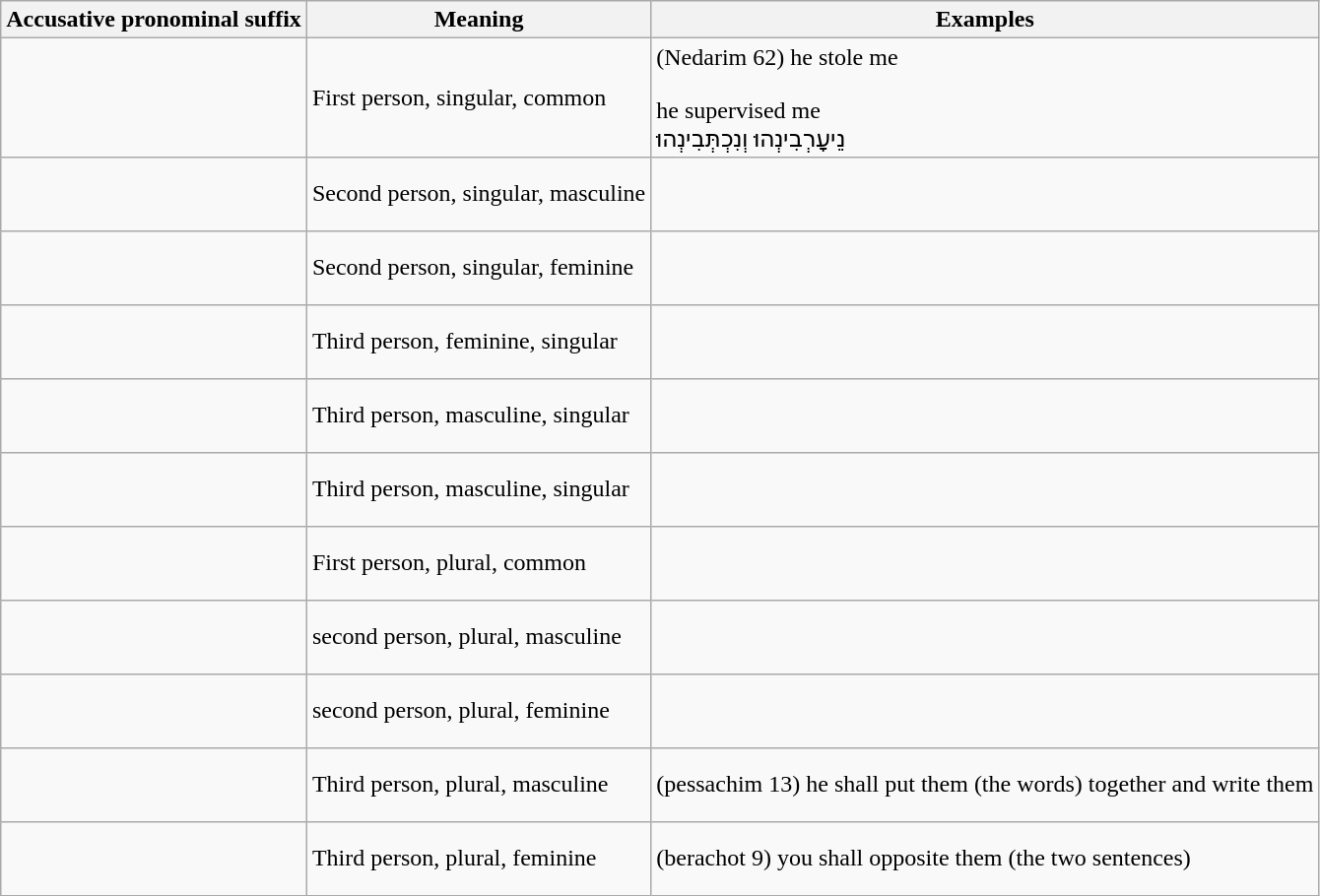<table class="wikitable">
<tr>
<th>Accusative pronominal suffix</th>
<th>Meaning</th>
<th>Examples</th>
</tr>
<tr style="height: 50px">
<td> <br><br></td>
<td>First person, singular, common</td>
<td> (Nedarim 62) he stole me <br><br> he supervised me<br>נֵיעָרְבִינְהוּ וְנִכְתְּבִינְהוּ</td>
</tr>
<tr style="height: 50px">
<td></td>
<td>Second person, singular, masculine</td>
<td></td>
</tr>
<tr style="height: 50px">
<td></td>
<td>Second person, singular, feminine</td>
<td></td>
</tr>
<tr style="height: 50px">
<td></td>
<td>Third person, feminine, singular</td>
<td></td>
</tr>
<tr style="height: 50px">
<td></td>
<td>Third person, masculine, singular</td>
<td></td>
</tr>
<tr style="height: 50px">
<td></td>
<td>Third person, masculine, singular</td>
<td></td>
</tr>
<tr style="height: 50px">
<td></td>
<td>First person, plural, common</td>
<td></td>
</tr>
<tr style="height: 50px">
<td></td>
<td>second person, plural, masculine</td>
<td></td>
</tr>
<tr style="height: 50px">
<td></td>
<td>second person, plural, feminine</td>
<td></td>
</tr>
<tr style="height: 50px">
<td></td>
<td>Third person, plural, masculine</td>
<td> (pessachim 13) he shall put them (the words) together and write them</td>
</tr>
<tr style="height: 50px">
<td></td>
<td>Third person, plural, feminine</td>
<td> (berachot 9) you shall opposite them (the two sentences)</td>
</tr>
</table>
